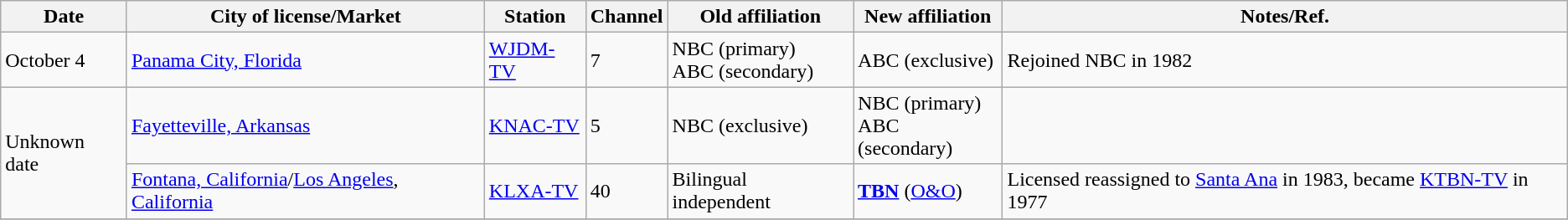<table class="wikitable sortable">
<tr>
<th>Date</th>
<th>City of license/Market</th>
<th>Station</th>
<th>Channel</th>
<th>Old affiliation</th>
<th>New affiliation</th>
<th>Notes/Ref.</th>
</tr>
<tr>
<td>October 4</td>
<td><a href='#'>Panama City, Florida</a></td>
<td><a href='#'>WJDM-TV</a></td>
<td>7</td>
<td>NBC (primary) <br> ABC (secondary)</td>
<td>ABC (exclusive)</td>
<td>Rejoined NBC in 1982</td>
</tr>
<tr>
<td rowspan=2>Unknown date</td>
<td><a href='#'>Fayetteville, Arkansas</a></td>
<td><a href='#'>KNAC-TV</a></td>
<td>5</td>
<td>NBC (exclusive)</td>
<td>NBC (primary) <br> ABC (secondary)</td>
<td></td>
</tr>
<tr>
<td><a href='#'>Fontana, California</a>/<a href='#'>Los Angeles</a>, <a href='#'>California</a></td>
<td><a href='#'>KLXA-TV</a></td>
<td>40</td>
<td>Bilingual independent</td>
<td><strong><a href='#'>TBN</a></strong> (<a href='#'>O&O</a>)</td>
<td>Licensed reassigned to <a href='#'>Santa Ana</a> in 1983, became <a href='#'>KTBN-TV</a> in 1977</td>
</tr>
<tr>
</tr>
</table>
